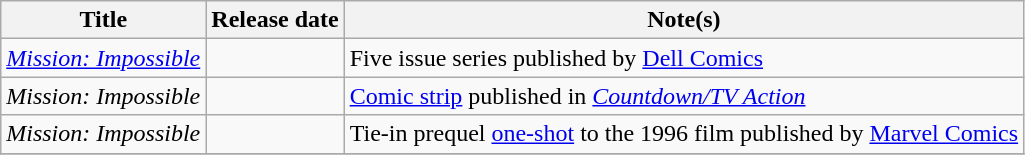<table class="wikitable sortable">
<tr>
<th scope="col">Title</th>
<th scope="col">Release date</th>
<th scope="col">Note(s)</th>
</tr>
<tr>
<td scope="row"><em><a href='#'>Mission: Impossible</a></em></td>
<td></td>
<td>Five issue series published by <a href='#'>Dell Comics</a></td>
</tr>
<tr>
<td scope="row"><em>Mission: Impossible</em></td>
<td></td>
<td><a href='#'>Comic strip</a> published in <em><a href='#'>Countdown/TV Action</a></em></td>
</tr>
<tr>
<td scope="row"><em>Mission: Impossible</em></td>
<td></td>
<td>Tie-in prequel <a href='#'>one-shot</a> to the 1996 film published by <a href='#'>Marvel Comics</a></td>
</tr>
<tr>
</tr>
</table>
